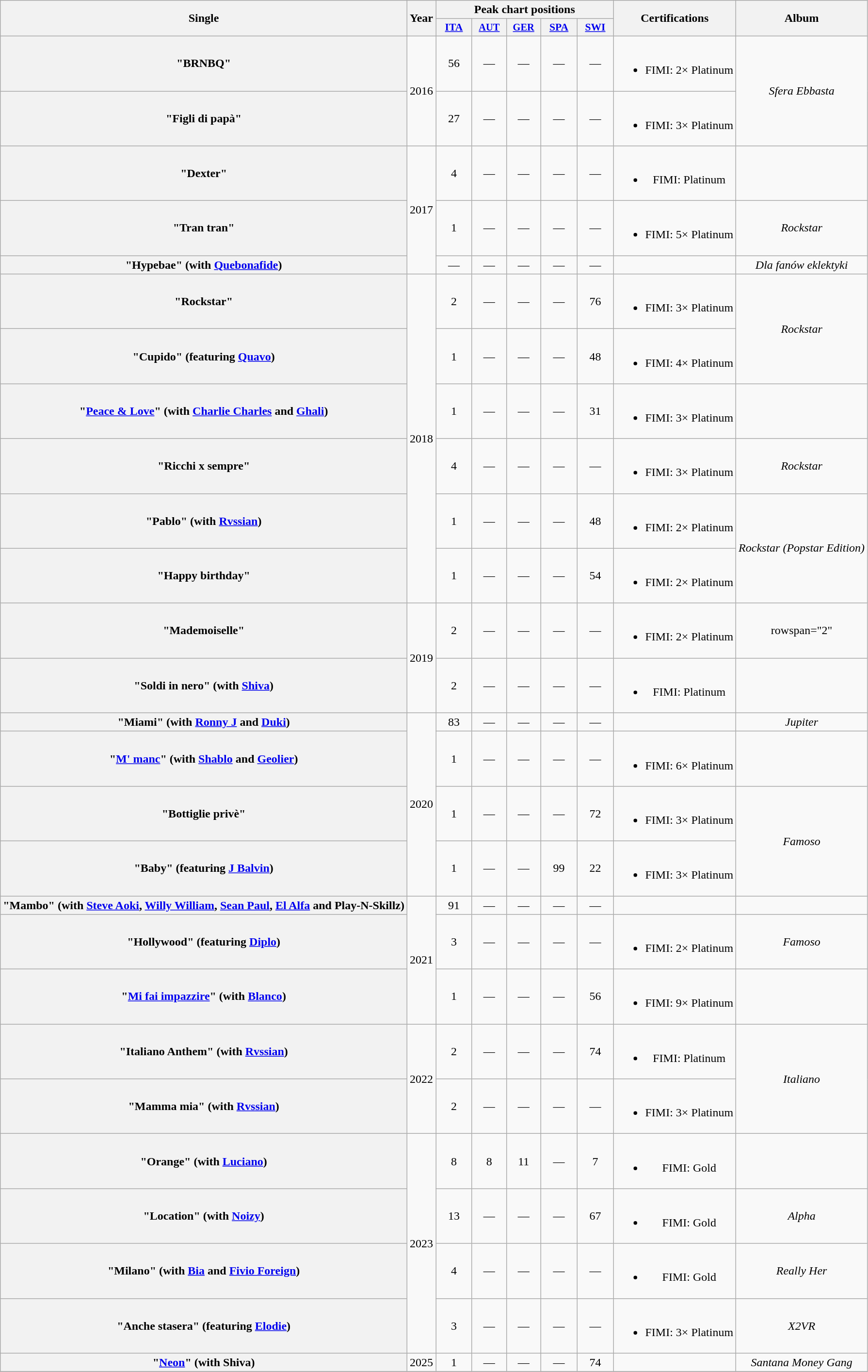<table class="wikitable plainrowheaders" style="text-align:center;">
<tr>
<th scope="col" rowspan="2">Single</th>
<th scope="col" rowspan="2">Year</th>
<th scope="col" colspan="5">Peak chart positions</th>
<th scope="col" rowspan="2">Certifications</th>
<th scope="col" rowspan="2">Album</th>
</tr>
<tr>
<th scope="col" style="width:3em;font-size:90%;"><a href='#'>ITA</a><br></th>
<th scope="col" style="width:3em;font-size:85%;"><a href='#'>AUT</a><br></th>
<th scope="col" style="width:3em;font-size:85%;"><a href='#'>GER</a><br></th>
<th scope="col" style="width:3em;font-size:90%;"><a href='#'>SPA</a><br></th>
<th scope="col" style="width:3em;font-size:90%;"><a href='#'>SWI</a><br></th>
</tr>
<tr>
<th scope="row">"BRNBQ"</th>
<td rowspan="2">2016</td>
<td>56</td>
<td>—</td>
<td>—</td>
<td>—</td>
<td>—</td>
<td><br><ul><li>FIMI: 2× Platinum</li></ul></td>
<td rowspan="2"><em>Sfera Ebbasta</em></td>
</tr>
<tr>
<th scope="row">"Figli di papà"</th>
<td>27</td>
<td>—</td>
<td>—</td>
<td>—</td>
<td>—</td>
<td><br><ul><li>FIMI: 3× Platinum</li></ul></td>
</tr>
<tr>
<th scope="row">"Dexter"</th>
<td rowspan="3">2017</td>
<td>4</td>
<td>—</td>
<td>—</td>
<td>—</td>
<td>—</td>
<td><br><ul><li>FIMI: Platinum</li></ul></td>
<td></td>
</tr>
<tr>
<th scope="row">"Tran tran"</th>
<td>1</td>
<td>—</td>
<td>—</td>
<td>—</td>
<td>—</td>
<td><br><ul><li>FIMI: 5× Platinum</li></ul></td>
<td><em>Rockstar</em></td>
</tr>
<tr>
<th scope="row">"Hypebae" (with <a href='#'>Quebonafide</a>)</th>
<td>—</td>
<td>—</td>
<td>—</td>
<td>—</td>
<td>—</td>
<td></td>
<td><em>Dla fanów eklektyki</em></td>
</tr>
<tr>
<th scope="row">"Rockstar"</th>
<td rowspan="6">2018</td>
<td>2</td>
<td>—</td>
<td>—</td>
<td>—</td>
<td>76</td>
<td><br><ul><li>FIMI: 3× Platinum</li></ul></td>
<td rowspan="2"><em>Rockstar</em></td>
</tr>
<tr>
<th scope="row">"Cupido" (featuring <a href='#'>Quavo</a>)</th>
<td>1</td>
<td>—</td>
<td>—</td>
<td>—</td>
<td>48</td>
<td><br><ul><li>FIMI: 4× Platinum</li></ul></td>
</tr>
<tr>
<th scope="row">"<a href='#'>Peace & Love</a>" (with <a href='#'>Charlie Charles</a> and <a href='#'>Ghali</a>)</th>
<td>1</td>
<td>—</td>
<td>—</td>
<td>—</td>
<td>31</td>
<td><br><ul><li>FIMI: 3× Platinum</li></ul></td>
<td></td>
</tr>
<tr>
<th scope="row">"Ricchi x sempre"</th>
<td>4</td>
<td>—</td>
<td>—</td>
<td>—</td>
<td>—</td>
<td><br><ul><li>FIMI: 3× Platinum</li></ul></td>
<td><em>Rockstar</em></td>
</tr>
<tr>
<th scope="row">"Pablo" (with <a href='#'>Rvssian</a>)</th>
<td>1</td>
<td>—</td>
<td>—</td>
<td>—</td>
<td>48</td>
<td><br><ul><li>FIMI: 2× Platinum</li></ul></td>
<td rowspan="2"><em>Rockstar (Popstar Edition)</em></td>
</tr>
<tr>
<th scope="row">"Happy birthday"</th>
<td>1</td>
<td>—</td>
<td>—</td>
<td>—</td>
<td>54</td>
<td><br><ul><li>FIMI: 2× Platinum</li></ul></td>
</tr>
<tr>
<th scope="row">"Mademoiselle"</th>
<td rowspan="2">2019</td>
<td>2</td>
<td>—</td>
<td>—</td>
<td>—</td>
<td>—</td>
<td><br><ul><li>FIMI: 2× Platinum</li></ul></td>
<td>rowspan="2" </td>
</tr>
<tr>
<th scope="row">"Soldi in nero" (with <a href='#'>Shiva</a>)</th>
<td>2</td>
<td>—</td>
<td>—</td>
<td>—</td>
<td>—</td>
<td><br><ul><li>FIMI: Platinum</li></ul></td>
</tr>
<tr>
<th scope="row">"Miami" (with <a href='#'>Ronny J</a> and <a href='#'>Duki</a>)</th>
<td rowspan="4">2020</td>
<td>83</td>
<td>—</td>
<td>—</td>
<td>—</td>
<td>—</td>
<td></td>
<td><em>Jupiter</em></td>
</tr>
<tr>
<th scope="row">"<a href='#'>M' manc</a>" (with <a href='#'>Shablo</a> and <a href='#'>Geolier</a>)</th>
<td>1</td>
<td>—</td>
<td>—</td>
<td>—</td>
<td>—</td>
<td><br><ul><li>FIMI: 6× Platinum</li></ul></td>
<td></td>
</tr>
<tr>
<th scope="row">"Bottiglie privè"</th>
<td>1</td>
<td>—</td>
<td>—</td>
<td>—</td>
<td>72</td>
<td><br><ul><li>FIMI: 3× Platinum</li></ul></td>
<td rowspan="2"><em>Famoso</em></td>
</tr>
<tr>
<th scope="row">"Baby" (featuring <a href='#'>J Balvin</a>)</th>
<td>1</td>
<td>—</td>
<td>—</td>
<td>99</td>
<td>22</td>
<td><br><ul><li>FIMI: 3× Platinum</li></ul></td>
</tr>
<tr>
<th scope="row">"Mambo" (with <a href='#'>Steve Aoki</a>, <a href='#'>Willy William</a>, <a href='#'>Sean Paul</a>, <a href='#'>El Alfa</a> and Play-N-Skillz)</th>
<td rowspan="3">2021</td>
<td>91</td>
<td>—</td>
<td>—</td>
<td>—</td>
<td>—</td>
<td></td>
<td></td>
</tr>
<tr>
<th scope="row">"Hollywood" (featuring <a href='#'>Diplo</a>)</th>
<td>3</td>
<td>—</td>
<td>—</td>
<td>—</td>
<td>—</td>
<td><br><ul><li>FIMI: 2× Platinum</li></ul></td>
<td><em>Famoso</em></td>
</tr>
<tr>
<th scope="row">"<a href='#'>Mi fai impazzire</a>" (with <a href='#'>Blanco</a>)</th>
<td>1</td>
<td>—</td>
<td>—</td>
<td>—</td>
<td>56</td>
<td><br><ul><li>FIMI: 9× Platinum</li></ul></td>
<td></td>
</tr>
<tr>
<th scope="row">"Italiano Anthem" (with <a href='#'>Rvssian</a>)</th>
<td rowspan="2">2022</td>
<td>2</td>
<td>—</td>
<td>—</td>
<td>—</td>
<td>74</td>
<td><br><ul><li>FIMI: Platinum</li></ul></td>
<td rowspan="2"><em>Italiano</em></td>
</tr>
<tr>
<th scope="row">"Mamma mia" (with <a href='#'>Rvssian</a>)</th>
<td>2</td>
<td>—</td>
<td>—</td>
<td>—</td>
<td>—</td>
<td><br><ul><li>FIMI: 3× Platinum</li></ul></td>
</tr>
<tr>
<th scope="row">"Orange" (with <a href='#'>Luciano</a>)</th>
<td rowspan="4">2023</td>
<td>8</td>
<td>8</td>
<td>11</td>
<td>—</td>
<td>7</td>
<td><br><ul><li>FIMI: Gold</li></ul></td>
<td></td>
</tr>
<tr>
<th scope="row">"Location" (with <a href='#'>Noizy</a>)</th>
<td>13</td>
<td>—</td>
<td>—</td>
<td>—</td>
<td>67</td>
<td><br><ul><li>FIMI: Gold</li></ul></td>
<td><em>Alpha</em></td>
</tr>
<tr>
<th scope="row">"Milano" (with <a href='#'>Bia</a> and <a href='#'>Fivio Foreign</a>)</th>
<td>4</td>
<td>—</td>
<td>—</td>
<td>—</td>
<td>—</td>
<td><br><ul><li>FIMI: Gold</li></ul></td>
<td><em>Really Her</em></td>
</tr>
<tr>
<th scope="row">"Anche stasera" (featuring <a href='#'>Elodie</a>)</th>
<td>3</td>
<td>—</td>
<td>—</td>
<td>—</td>
<td>—</td>
<td><br><ul><li>FIMI: 3× Platinum</li></ul></td>
<td><em>X2VR</em></td>
</tr>
<tr>
<th scope="row">"<a href='#'>Neon</a>" (with Shiva)</th>
<td>2025</td>
<td>1</td>
<td>—</td>
<td>—</td>
<td>—</td>
<td>74</td>
<td></td>
<td><em>Santana Money Gang</em></td>
</tr>
<tr>
</tr>
</table>
